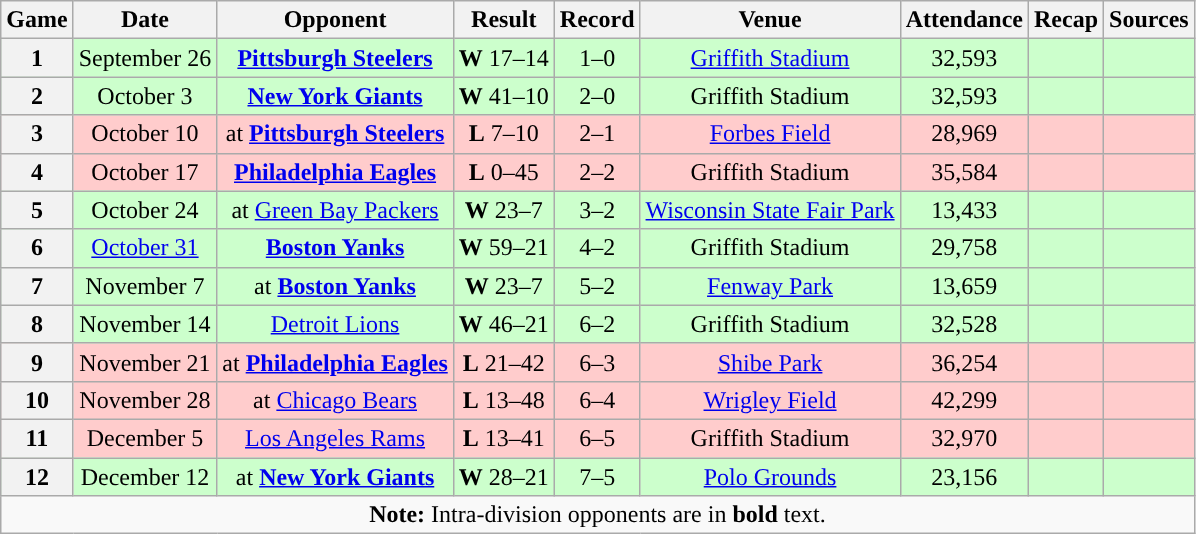<table class="wikitable" style="text-align:center">
<tr>
<th>Game</th>
<th>Date</th>
<th>Opponent</th>
<th>Result</th>
<th>Record</th>
<th>Venue</th>
<th>Attendance</th>
<th>Recap</th>
<th>Sources</th>
</tr>
<tr style="background:#cfc">
<th>1</th>
<td>September 26</td>
<td><strong><a href='#'>Pittsburgh Steelers</a></strong></td>
<td><strong>W</strong> 17–14</td>
<td>1–0</td>
<td><a href='#'>Griffith Stadium</a></td>
<td>32,593</td>
<td></td>
<td></td>
</tr>
<tr style="background:#cfc">
<th>2</th>
<td>October 3</td>
<td><strong><a href='#'>New York Giants</a></strong></td>
<td><strong>W</strong> 41–10</td>
<td>2–0</td>
<td>Griffith Stadium</td>
<td>32,593</td>
<td></td>
<td></td>
</tr>
<tr style="background:#fcc">
<th>3</th>
<td>October 10</td>
<td>at <strong><a href='#'>Pittsburgh Steelers</a></strong></td>
<td><strong>L</strong> 7–10</td>
<td>2–1</td>
<td><a href='#'>Forbes Field</a></td>
<td>28,969</td>
<td></td>
<td></td>
</tr>
<tr style="background:#fcc">
<th>4</th>
<td>October 17</td>
<td><strong><a href='#'>Philadelphia Eagles</a></strong></td>
<td><strong>L</strong> 0–45</td>
<td>2–2</td>
<td>Griffith Stadium</td>
<td>35,584</td>
<td></td>
<td></td>
</tr>
<tr style="background:#cfc">
<th>5</th>
<td>October 24</td>
<td>at <a href='#'>Green Bay Packers</a></td>
<td><strong>W</strong> 23–7</td>
<td>3–2</td>
<td><a href='#'>Wisconsin State Fair Park</a></td>
<td>13,433</td>
<td></td>
<td></td>
</tr>
<tr style="background:#cfc">
<th>6</th>
<td><a href='#'>October 31</a></td>
<td><strong><a href='#'>Boston Yanks</a></strong></td>
<td><strong>W</strong> 59–21</td>
<td>4–2</td>
<td>Griffith Stadium</td>
<td>29,758</td>
<td></td>
<td></td>
</tr>
<tr style="background:#cfc">
<th>7</th>
<td>November 7</td>
<td>at <strong><a href='#'>Boston Yanks</a></strong></td>
<td><strong>W</strong> 23–7</td>
<td>5–2</td>
<td><a href='#'>Fenway Park</a></td>
<td>13,659</td>
<td></td>
<td></td>
</tr>
<tr style="background:#cfc">
<th>8</th>
<td>November 14</td>
<td><a href='#'>Detroit Lions</a></td>
<td><strong>W</strong> 46–21</td>
<td>6–2</td>
<td>Griffith Stadium</td>
<td>32,528</td>
<td></td>
<td></td>
</tr>
<tr style="background:#fcc">
<th>9</th>
<td>November 21</td>
<td>at <strong><a href='#'>Philadelphia Eagles</a></strong></td>
<td><strong>L</strong> 21–42</td>
<td>6–3</td>
<td><a href='#'>Shibe Park</a></td>
<td>36,254</td>
<td></td>
<td></td>
</tr>
<tr style="background:#fcc">
<th>10</th>
<td>November 28</td>
<td>at <a href='#'>Chicago Bears</a></td>
<td><strong>L</strong> 13–48</td>
<td>6–4</td>
<td><a href='#'>Wrigley Field</a></td>
<td>42,299</td>
<td></td>
<td></td>
</tr>
<tr style="background:#fcc">
<th>11</th>
<td>December 5</td>
<td><a href='#'>Los Angeles Rams</a></td>
<td><strong>L</strong> 13–41</td>
<td>6–5</td>
<td>Griffith Stadium</td>
<td>32,970</td>
<td></td>
<td></td>
</tr>
<tr style="background:#cfc">
<th>12</th>
<td>December 12</td>
<td>at <strong><a href='#'>New York Giants</a></strong></td>
<td><strong>W</strong> 28–21</td>
<td>7–5</td>
<td><a href='#'>Polo Grounds</a></td>
<td>23,156</td>
<td></td>
<td></td>
</tr>
<tr>
<td colspan="10"><strong>Note:</strong> Intra-division opponents are in <strong>bold</strong> text.</td>
</tr>
</table>
